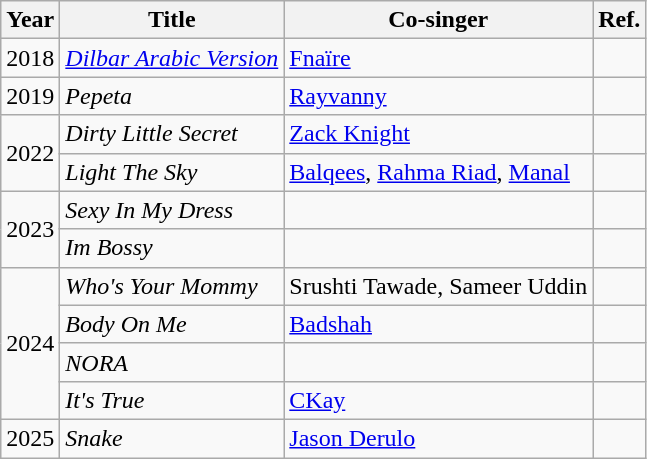<table class="wikitable sortable">
<tr>
<th>Year</th>
<th>Title</th>
<th>Co-singer</th>
<th>Ref.</th>
</tr>
<tr>
<td>2018</td>
<td><em><a href='#'>Dilbar Arabic Version</a></em></td>
<td><a href='#'>Fnaïre</a></td>
<td></td>
</tr>
<tr>
<td>2019</td>
<td><em>Pepeta</em></td>
<td><a href='#'>Rayvanny</a></td>
<td></td>
</tr>
<tr>
<td rowspan="2">2022</td>
<td><em>Dirty Little Secret</em></td>
<td><a href='#'>Zack Knight</a></td>
<td></td>
</tr>
<tr>
<td><em>Light The Sky</em></td>
<td><a href='#'>Balqees</a>, <a href='#'>Rahma Riad</a>, <a href='#'>Manal</a></td>
<td></td>
</tr>
<tr>
<td rowspan="2">2023</td>
<td><em>Sexy In My Dress</em></td>
<td></td>
<td></td>
</tr>
<tr>
<td><em>Im Bossy</em></td>
<td></td>
<td></td>
</tr>
<tr>
<td rowspan="4">2024</td>
<td><em>Who's Your Mommy</em></td>
<td>Srushti Tawade, Sameer Uddin</td>
<td></td>
</tr>
<tr>
<td><em>Body On Me</em></td>
<td><a href='#'>Badshah</a></td>
<td></td>
</tr>
<tr>
<td><em>NORA</em></td>
<td></td>
<td></td>
</tr>
<tr>
<td><em>It's True</em></td>
<td><a href='#'>CKay</a></td>
<td></td>
</tr>
<tr>
<td>2025</td>
<td><em>Snake</em></td>
<td><a href='#'>Jason Derulo</a></td>
<td></td>
</tr>
</table>
